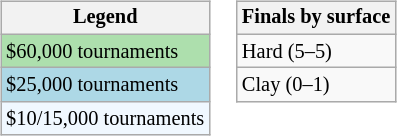<table>
<tr valign=top>
<td><br><table class=wikitable style="font-size:85%">
<tr>
<th>Legend</th>
</tr>
<tr style="background:#addfad;">
<td>$60,000 tournaments</td>
</tr>
<tr style="background:lightblue;">
<td>$25,000 tournaments</td>
</tr>
<tr style="background:#f0f8ff;">
<td>$10/15,000 tournaments</td>
</tr>
</table>
</td>
<td><br><table class=wikitable style="font-size:85%">
<tr>
<th>Finals by surface</th>
</tr>
<tr>
<td>Hard (5–5)</td>
</tr>
<tr>
<td>Clay (0–1)</td>
</tr>
</table>
</td>
</tr>
</table>
